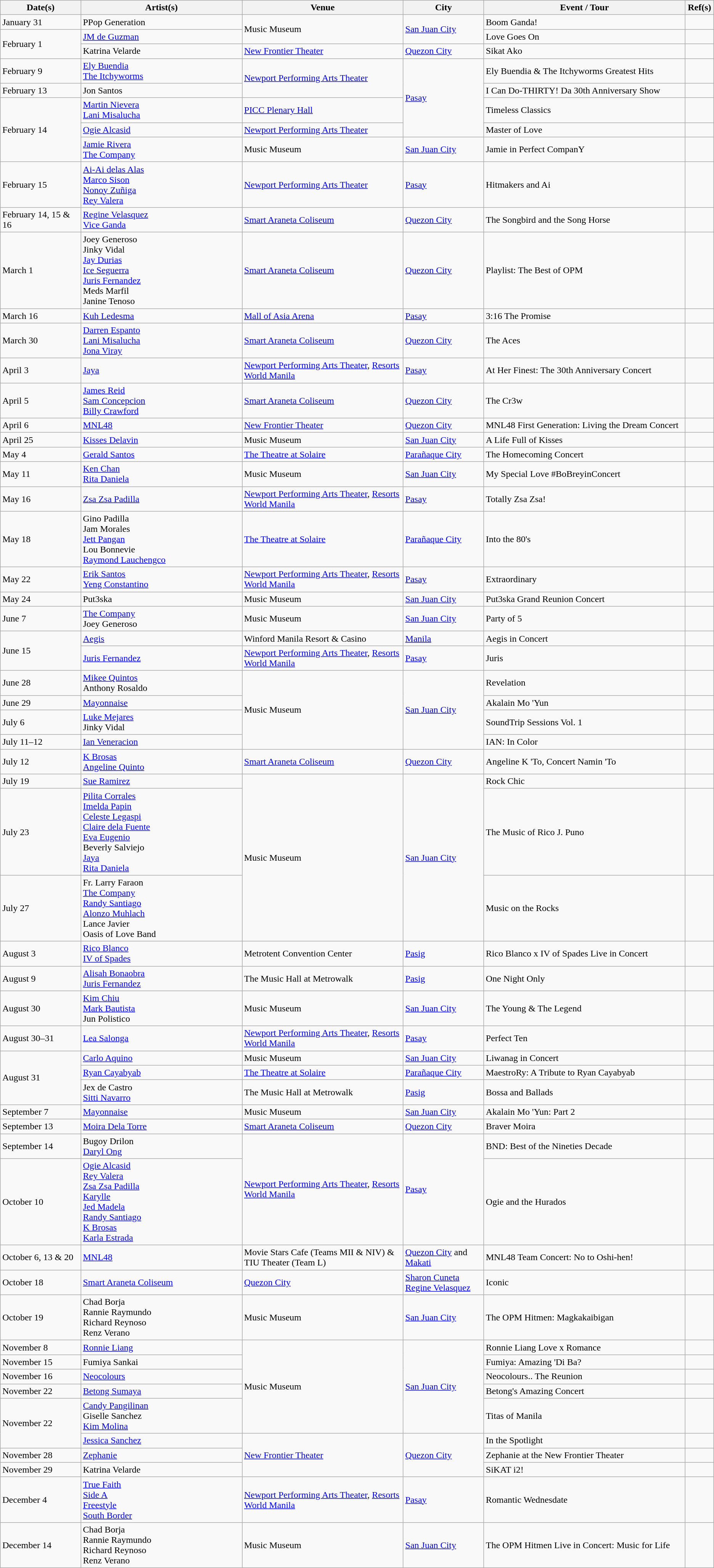<table class="wikitable sortable" style="font-size: 100%; width=100%;" style="text-align:center;">
<tr>
<th class="unsortable" style="width: 10%;" scope="col">Date(s)</th>
<th style="width: 20%;" scope="col">Artist(s)</th>
<th style="width: 20%;" scope="col">Venue</th>
<th style="width: 10%;" scope="col">City</th>
<th style="width: 25%;" scope="col">Event / Tour</th>
<th style="width: 1%;" scope="col">Ref(s)</th>
</tr>
<tr>
<td>January 31</td>
<td>PPop Generation</td>
<td rowspan="2">Music Museum</td>
<td rowspan="2"><a href='#'>San Juan City</a></td>
<td>Boom Ganda!</td>
<td></td>
</tr>
<tr>
<td rowspan=2>February 1</td>
<td><a href='#'>JM de Guzman</a></td>
<td>Love Goes On</td>
<td></td>
</tr>
<tr>
<td>Katrina Velarde</td>
<td><a href='#'>New Frontier Theater</a></td>
<td><a href='#'>Quezon City</a></td>
<td>Sikat Ako</td>
<td></td>
</tr>
<tr>
<td>February 9</td>
<td><a href='#'>Ely Buendia</a><br><a href='#'>The Itchyworms</a></td>
<td rowspan="2"><a href='#'>Newport Performing Arts Theater</a></td>
<td rowspan="4"><a href='#'>Pasay</a></td>
<td>Ely Buendia & The Itchyworms Greatest Hits</td>
<td></td>
</tr>
<tr>
<td>February 13</td>
<td>Jon Santos</td>
<td>I Can Do-THIRTY! Da 30th Anniversary Show</td>
<td></td>
</tr>
<tr>
<td rowspan=3>February 14</td>
<td><a href='#'>Martin Nievera</a><br><a href='#'>Lani Misalucha</a></td>
<td><a href='#'>PICC Plenary Hall</a></td>
<td>Timeless Classics</td>
<td></td>
</tr>
<tr>
<td><a href='#'>Ogie Alcasid</a></td>
<td><a href='#'>Newport Performing Arts Theater</a></td>
<td>Master of Love</td>
<td></td>
</tr>
<tr>
<td><a href='#'>Jamie Rivera</a><br><a href='#'>The Company</a></td>
<td>Music Museum</td>
<td><a href='#'>San Juan City</a></td>
<td>Jamie in Perfect CompanY</td>
<td></td>
</tr>
<tr>
<td>February 15</td>
<td><a href='#'>Ai-Ai delas Alas</a><br><a href='#'>Marco Sison</a><br><a href='#'>Nonoy Zuñiga</a><br><a href='#'>Rey Valera</a></td>
<td><a href='#'>Newport Performing Arts Theater</a></td>
<td><a href='#'>Pasay</a></td>
<td>Hitmakers and Ai</td>
<td></td>
</tr>
<tr>
<td>February 14, 15 & 16</td>
<td><a href='#'>Regine Velasquez</a><br><a href='#'>Vice Ganda</a></td>
<td><a href='#'>Smart Araneta Coliseum</a></td>
<td><a href='#'>Quezon City</a></td>
<td>The Songbird and the Song Horse</td>
<td></td>
</tr>
<tr>
<td>March 1</td>
<td>Joey Generoso<br>Jinky Vidal<br><a href='#'>Jay Durias</a><br><a href='#'>Ice Seguerra</a><br><a href='#'>Juris Fernandez</a><br>Meds Marfil<br>Janine Tenoso</td>
<td><a href='#'>Smart Araneta Coliseum</a></td>
<td><a href='#'>Quezon City</a></td>
<td>Playlist: The Best of OPM</td>
<td></td>
</tr>
<tr>
<td>March 16</td>
<td><a href='#'>Kuh Ledesma</a></td>
<td><a href='#'>Mall of Asia Arena</a></td>
<td><a href='#'>Pasay</a></td>
<td>3:16 The Promise</td>
<td></td>
</tr>
<tr>
<td>March 30</td>
<td><a href='#'>Darren Espanto</a><br><a href='#'>Lani Misalucha</a><br><a href='#'>Jona Viray</a><br></td>
<td><a href='#'>Smart Araneta Coliseum</a></td>
<td><a href='#'>Quezon City</a></td>
<td>The Aces</td>
<td></td>
</tr>
<tr>
<td>April 3</td>
<td><a href='#'>Jaya</a></td>
<td><a href='#'>Newport Performing Arts Theater</a>, <a href='#'>Resorts World Manila</a></td>
<td><a href='#'>Pasay</a></td>
<td>At Her Finest: The 30th Anniversary Concert</td>
<td></td>
</tr>
<tr>
<td>April 5</td>
<td><a href='#'>James Reid</a><br><a href='#'>Sam Concepcion</a><br><a href='#'>Billy Crawford</a></td>
<td><a href='#'>Smart Araneta Coliseum</a></td>
<td><a href='#'>Quezon City</a></td>
<td>The Cr3w</td>
<td></td>
</tr>
<tr>
<td>April 6</td>
<td><a href='#'>MNL48</a></td>
<td><a href='#'>New Frontier Theater</a></td>
<td><a href='#'>Quezon City</a></td>
<td>MNL48 First Generation: Living the Dream Concert</td>
<td></td>
</tr>
<tr>
<td>April 25</td>
<td><a href='#'>Kisses Delavin</a></td>
<td>Music Museum</td>
<td><a href='#'>San Juan City</a></td>
<td>A Life Full of Kisses</td>
<td></td>
</tr>
<tr>
<td>May 4</td>
<td><a href='#'>Gerald Santos</a></td>
<td><a href='#'>The Theatre at Solaire</a></td>
<td><a href='#'>Parañaque City</a></td>
<td>The Homecoming Concert</td>
<td></td>
</tr>
<tr>
<td>May 11</td>
<td><a href='#'>Ken Chan</a><br><a href='#'>Rita Daniela</a></td>
<td>Music Museum</td>
<td><a href='#'>San Juan City</a></td>
<td>My Special Love #BoBreyinConcert</td>
<td></td>
</tr>
<tr>
<td>May 16</td>
<td><a href='#'>Zsa Zsa Padilla</a></td>
<td><a href='#'>Newport Performing Arts Theater</a>, <a href='#'>Resorts World Manila</a></td>
<td><a href='#'>Pasay</a></td>
<td>Totally Zsa Zsa!</td>
<td></td>
</tr>
<tr>
<td>May 18</td>
<td>Gino Padilla<br>Jam Morales<br><a href='#'>Jett Pangan</a><br>Lou Bonnevie<br><a href='#'>Raymond Lauchengco</a></td>
<td><a href='#'>The Theatre at Solaire</a></td>
<td><a href='#'>Parañaque City</a></td>
<td>Into the 80's</td>
<td></td>
</tr>
<tr>
<td>May 22</td>
<td><a href='#'>Erik Santos</a><br><a href='#'>Yeng Constantino</a></td>
<td><a href='#'>Newport Performing Arts Theater</a>, <a href='#'>Resorts World Manila</a></td>
<td><a href='#'>Pasay</a></td>
<td>Extraordinary</td>
<td></td>
</tr>
<tr>
<td>May 24</td>
<td>Put3ska</td>
<td>Music Museum</td>
<td><a href='#'>San Juan City</a></td>
<td>Put3ska Grand Reunion Concert</td>
<td></td>
</tr>
<tr>
<td>June 7</td>
<td><a href='#'>The Company</a><br>Joey Generoso</td>
<td>Music Museum</td>
<td><a href='#'>San Juan City</a></td>
<td>Party of 5</td>
<td></td>
</tr>
<tr>
<td rowspan=2>June 15</td>
<td><a href='#'>Aegis</a></td>
<td>Winford Manila Resort & Casino</td>
<td><a href='#'>Manila</a></td>
<td>Aegis in Concert</td>
<td></td>
</tr>
<tr>
<td><a href='#'>Juris Fernandez</a></td>
<td><a href='#'>Newport Performing Arts Theater</a>, <a href='#'>Resorts World Manila</a></td>
<td><a href='#'>Pasay</a></td>
<td>Juris</td>
<td></td>
</tr>
<tr>
<td>June 28</td>
<td><a href='#'>Mikee Quintos</a><br>Anthony Rosaldo</td>
<td rowspan=4>Music Museum</td>
<td rowspan=4><a href='#'>San Juan City</a></td>
<td>Revelation</td>
<td></td>
</tr>
<tr>
<td>June 29</td>
<td><a href='#'>Mayonnaise</a></td>
<td>Akalain Mo 'Yun</td>
<td></td>
</tr>
<tr>
<td>July 6</td>
<td><a href='#'>Luke Mejares</a><br>Jinky Vidal</td>
<td>SoundTrip Sessions Vol. 1</td>
<td></td>
</tr>
<tr>
<td>July 11–12</td>
<td><a href='#'>Ian Veneracion</a></td>
<td>IAN: In Color</td>
<td></td>
</tr>
<tr>
<td>July 12</td>
<td><a href='#'>K Brosas</a><br><a href='#'>Angeline Quinto</a></td>
<td><a href='#'>Smart Araneta Coliseum</a></td>
<td><a href='#'>Quezon City</a></td>
<td>Angeline K 'To, Concert Namin 'To</td>
<td></td>
</tr>
<tr>
<td>July 19</td>
<td><a href='#'>Sue Ramirez</a></td>
<td rowspan=3>Music Museum</td>
<td rowspan=3><a href='#'>San Juan City</a></td>
<td>Rock Chic</td>
<td></td>
</tr>
<tr>
<td>July 23</td>
<td><a href='#'>Pilita Corrales</a><br><a href='#'>Imelda Papin</a><br><a href='#'>Celeste Legaspi</a><br><a href='#'>Claire dela Fuente</a><br><a href='#'>Eva Eugenio</a><br>Beverly Salviejo<br><a href='#'>Jaya</a><br><a href='#'>Rita Daniela</a></td>
<td>The Music of Rico J. Puno</td>
<td></td>
</tr>
<tr>
<td>July 27</td>
<td>Fr. Larry Faraon<br><a href='#'>The Company</a><br><a href='#'>Randy Santiago</a><br><a href='#'>Alonzo Muhlach</a><br>Lance Javier<br>Oasis of Love Band</td>
<td>Music on the Rocks</td>
<td></td>
</tr>
<tr>
<td>August 3</td>
<td><a href='#'>Rico Blanco</a><br><a href='#'>IV of Spades</a></td>
<td>Metrotent Convention Center</td>
<td><a href='#'>Pasig</a></td>
<td>Rico Blanco x IV of Spades Live in Concert</td>
<td></td>
</tr>
<tr>
<td>August 9</td>
<td><a href='#'>Alisah Bonaobra</a><br><a href='#'>Juris Fernandez</a></td>
<td>The Music Hall at Metrowalk</td>
<td><a href='#'>Pasig</a></td>
<td>One Night Only</td>
<td></td>
</tr>
<tr>
<td>August 30</td>
<td><a href='#'>Kim Chiu</a><br><a href='#'>Mark Bautista</a><br>Jun Polistico</td>
<td>Music Museum</td>
<td><a href='#'>San Juan City</a></td>
<td>The Young & The Legend</td>
<td></td>
</tr>
<tr>
<td>August 30–31</td>
<td><a href='#'>Lea Salonga</a></td>
<td><a href='#'>Newport Performing Arts Theater</a>, <a href='#'>Resorts World Manila</a></td>
<td><a href='#'>Pasay</a></td>
<td>Perfect Ten</td>
<td></td>
</tr>
<tr>
<td rowspan=3>August 31</td>
<td><a href='#'>Carlo Aquino</a></td>
<td>Music Museum</td>
<td><a href='#'>San Juan City</a></td>
<td>Liwanag in Concert</td>
<td></td>
</tr>
<tr>
<td><a href='#'>Ryan Cayabyab</a></td>
<td><a href='#'>The Theatre at Solaire</a></td>
<td><a href='#'>Parañaque City</a></td>
<td>MaestroRy: A Tribute to Ryan Cayabyab</td>
<td></td>
</tr>
<tr>
<td>Jex de Castro<br><a href='#'>Sitti Navarro</a></td>
<td>The Music Hall at Metrowalk</td>
<td><a href='#'>Pasig</a></td>
<td>Bossa and Ballads</td>
<td></td>
</tr>
<tr>
<td>September 7</td>
<td><a href='#'>Mayonnaise</a></td>
<td>Music Museum</td>
<td><a href='#'>San Juan City</a></td>
<td>Akalain Mo 'Yun: Part 2</td>
<td></td>
</tr>
<tr>
<td>September 13</td>
<td><a href='#'>Moira Dela Torre</a></td>
<td><a href='#'>Smart Araneta Coliseum</a></td>
<td><a href='#'>Quezon City</a></td>
<td>Braver Moira</td>
<td></td>
</tr>
<tr>
<td>September 14</td>
<td>Bugoy Drilon<br><a href='#'>Daryl Ong</a></td>
<td rowspan=2><a href='#'>Newport Performing Arts Theater</a>, <a href='#'>Resorts World Manila</a></td>
<td rowspan=2><a href='#'>Pasay</a></td>
<td>BND: Best of the Nineties Decade</td>
<td></td>
</tr>
<tr>
<td>October 10</td>
<td><a href='#'>Ogie Alcasid</a><br><a href='#'>Rey Valera</a><br><a href='#'>Zsa Zsa Padilla</a><br><a href='#'>Karylle</a><br><a href='#'>Jed Madela</a><br><a href='#'>Randy Santiago</a><br><a href='#'>K Brosas</a><br><a href='#'>Karla Estrada</a></td>
<td>Ogie and the Hurados</td>
<td></td>
</tr>
<tr>
<td>October 6, 13 & 20</td>
<td><a href='#'>MNL48</a></td>
<td>Movie Stars Cafe (Teams MII & NIV) & TIU Theater (Team L)</td>
<td><a href='#'>Quezon City</a> and <a href='#'>Makati</a></td>
<td>MNL48 Team Concert: No to Oshi-hen!</td>
<td></td>
</tr>
<tr>
<td>October 18</td>
<td><a href='#'>Smart Araneta Coliseum</a></td>
<td><a href='#'>Quezon City</a></td>
<td><a href='#'>Sharon Cuneta</a><br><a href='#'>Regine Velasquez</a></td>
<td>Iconic</td>
<td></td>
</tr>
<tr>
<td>October 19</td>
<td>Chad Borja<br>Rannie Raymundo<br>Richard Reynoso<br>Renz Verano</td>
<td>Music Museum</td>
<td><a href='#'>San Juan City</a></td>
<td>The OPM Hitmen: Magkakaibigan</td>
<td></td>
</tr>
<tr>
<td>November 8</td>
<td><a href='#'>Ronnie Liang</a></td>
<td rowspan=5>Music Museum</td>
<td rowspan=5><a href='#'>San Juan City</a></td>
<td>Ronnie Liang Love x Romance</td>
<td></td>
</tr>
<tr>
<td>November 15</td>
<td>Fumiya Sankai</td>
<td>Fumiya: Amazing 'Di Ba?</td>
<td></td>
</tr>
<tr>
<td>November 16</td>
<td><a href='#'>Neocolours</a></td>
<td>Neocolours.. The Reunion</td>
<td></td>
</tr>
<tr>
<td>November 22</td>
<td><a href='#'>Betong Sumaya</a></td>
<td>Betong's Amazing Concert</td>
<td></td>
</tr>
<tr>
<td rowspan=2>November 22</td>
<td><a href='#'>Candy Pangilinan</a><br>Giselle Sanchez<br><a href='#'>Kim Molina</a></td>
<td>Titas of Manila</td>
<td></td>
</tr>
<tr>
<td><a href='#'>Jessica Sanchez</a></td>
<td rowspan=3><a href='#'>New Frontier Theater</a></td>
<td rowspan=3><a href='#'>Quezon City</a></td>
<td>In the Spotlight</td>
<td></td>
</tr>
<tr>
<td>November 28</td>
<td><a href='#'>Zephanie</a></td>
<td>Zephanie at the New Frontier Theater</td>
<td></td>
</tr>
<tr>
<td>November 29</td>
<td>Katrina Velarde</td>
<td>SiKAT i2!</td>
<td></td>
</tr>
<tr>
<td>December 4</td>
<td><a href='#'>True Faith</a><br><a href='#'>Side A</a><br><a href='#'>Freestyle</a><br><a href='#'>South Border</a></td>
<td><a href='#'>Newport Performing Arts Theater</a>, <a href='#'>Resorts World Manila</a></td>
<td><a href='#'>Pasay</a></td>
<td>Romantic Wednesdate</td>
<td></td>
</tr>
<tr>
<td>December 14</td>
<td>Chad Borja<br>Rannie Raymundo<br>Richard Reynoso<br>Renz Verano</td>
<td>Music Museum</td>
<td><a href='#'>San Juan City</a></td>
<td>The OPM Hitmen Live in Concert: Music for Life</td>
<td></td>
</tr>
</table>
